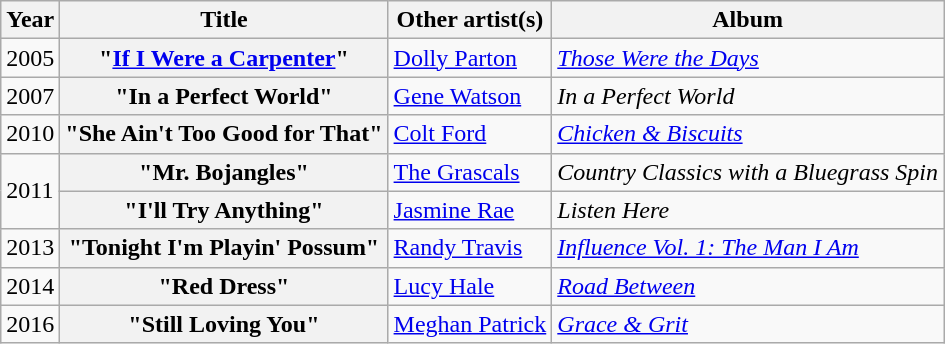<table class="wikitable plainrowheaders">
<tr>
<th scope="col">Year</th>
<th scope="col">Title</th>
<th scope="col">Other artist(s)</th>
<th scope="col">Album</th>
</tr>
<tr>
<td>2005</td>
<th scope="row">"<a href='#'>If I Were a Carpenter</a>"</th>
<td><a href='#'>Dolly Parton</a></td>
<td><em><a href='#'>Those Were the Days</a></em></td>
</tr>
<tr>
<td>2007</td>
<th scope="row">"In a Perfect World"</th>
<td><a href='#'>Gene Watson</a></td>
<td><em>In a Perfect World</em></td>
</tr>
<tr>
<td>2010</td>
<th scope="row">"She Ain't Too Good for That"</th>
<td><a href='#'>Colt Ford</a></td>
<td><em><a href='#'>Chicken & Biscuits</a></em></td>
</tr>
<tr>
<td rowspan="2">2011</td>
<th scope="row">"Mr. Bojangles"</th>
<td><a href='#'>The Grascals</a></td>
<td><em>Country Classics with a Bluegrass Spin</em></td>
</tr>
<tr>
<th scope="row">"I'll Try Anything"</th>
<td><a href='#'>Jasmine Rae</a></td>
<td><em>Listen Here</em></td>
</tr>
<tr>
<td>2013</td>
<th scope="row">"Tonight I'm Playin' Possum"</th>
<td><a href='#'>Randy Travis</a></td>
<td><em><a href='#'>Influence Vol. 1: The Man I Am</a></em></td>
</tr>
<tr>
<td>2014</td>
<th scope="row">"Red Dress"</th>
<td><a href='#'>Lucy Hale</a></td>
<td><em><a href='#'>Road Between</a></em></td>
</tr>
<tr>
<td>2016</td>
<th scope="row">"Still Loving You"</th>
<td><a href='#'>Meghan Patrick</a></td>
<td><em><a href='#'>Grace & Grit</a></em></td>
</tr>
</table>
